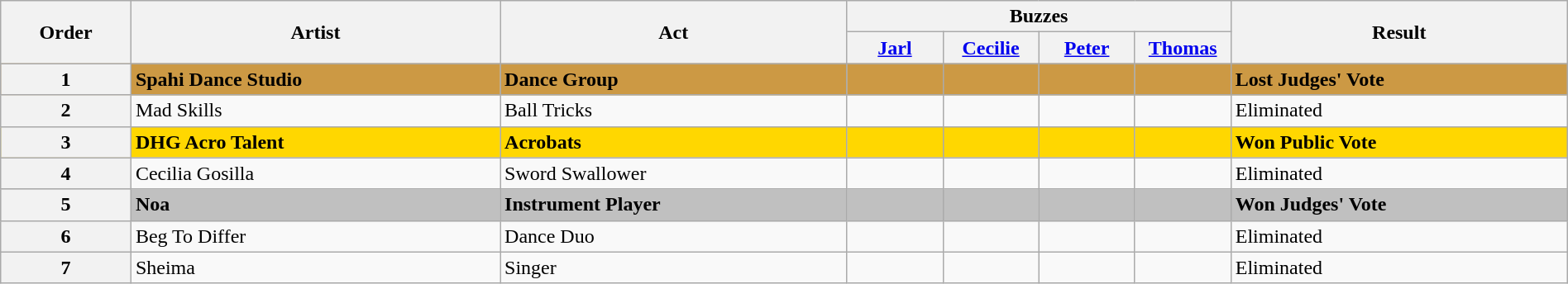<table class="wikitable sortable" width="100%">
<tr>
<th rowspan="2">Order</th>
<th rowspan="2" class="unsortable">Artist</th>
<th rowspan="2" class="unsortable">Act</th>
<th colspan="4" class="unsortable">Buzzes</th>
<th rowspan="2">Result</th>
</tr>
<tr>
<th width="70"><a href='#'>Jarl</a></th>
<th width="70"><a href='#'>Cecilie</a></th>
<th width="70"><a href='#'>Peter</a></th>
<th width="70"><a href='#'>Thomas</a></th>
</tr>
<tr style="background:#c94;">
<th>1</th>
<td><strong>Spahi Dance Studio</strong></td>
<td><strong>Dance Group</strong></td>
<td></td>
<td></td>
<td></td>
<td></td>
<td><strong>Lost Judges' Vote</strong></td>
</tr>
<tr>
<th>2</th>
<td>Mad Skills</td>
<td>Ball Tricks</td>
<td></td>
<td></td>
<td></td>
<td></td>
<td>Eliminated</td>
</tr>
<tr style="background:gold;">
<th>3</th>
<td><strong>DHG Acro Talent</strong></td>
<td><strong>Acrobats</strong></td>
<td></td>
<td></td>
<td></td>
<td></td>
<td><strong>Won Public Vote</strong></td>
</tr>
<tr>
<th>4</th>
<td>Cecilia Gosilla</td>
<td>Sword Swallower</td>
<td></td>
<td></td>
<td></td>
<td></td>
<td>Eliminated</td>
</tr>
<tr style="background:silver;">
<th>5</th>
<td><strong>Noa</strong></td>
<td><strong>Instrument Player</strong></td>
<td align="center"></td>
<td align="center"></td>
<td align="center"></td>
<td></td>
<td><strong>Won Judges' Vote</strong></td>
</tr>
<tr>
<th>6</th>
<td>Beg To Differ</td>
<td>Dance Duo</td>
<td></td>
<td></td>
<td></td>
<td></td>
<td>Eliminated</td>
</tr>
<tr>
<th>7</th>
<td>Sheima </td>
<td>Singer</td>
<td></td>
<td></td>
<td></td>
<td></td>
<td>Eliminated</td>
</tr>
</table>
